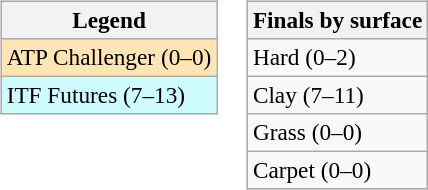<table>
<tr valign=top>
<td><br><table class=wikitable style=font-size:97%>
<tr>
<th>Legend</th>
</tr>
<tr bgcolor=moccasin>
<td>ATP Challenger (0–0)</td>
</tr>
<tr bgcolor=cffcff>
<td>ITF Futures (7–13)</td>
</tr>
</table>
</td>
<td><br><table class=wikitable style=font-size:97%>
<tr>
<th>Finals by surface</th>
</tr>
<tr>
<td>Hard (0–2)</td>
</tr>
<tr>
<td>Clay (7–11)</td>
</tr>
<tr>
<td>Grass (0–0)</td>
</tr>
<tr>
<td>Carpet (0–0)</td>
</tr>
</table>
</td>
</tr>
</table>
